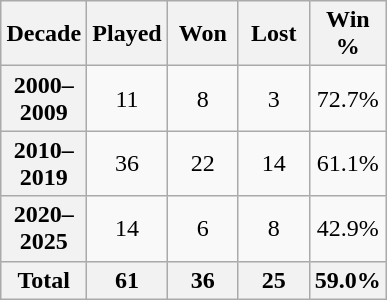<table class="wikitable sortable" style="text-align:center">
<tr>
<th width=50px>Decade</th>
<th width=40px>Played</th>
<th width=40px>Won</th>
<th width=40px>Lost</th>
<th width=40px>Win %</th>
</tr>
<tr>
<th>2000–2009</th>
<td>11</td>
<td>8</td>
<td>3</td>
<td>72.7%</td>
</tr>
<tr>
<th>2010–2019</th>
<td>36</td>
<td>22</td>
<td>14</td>
<td>61.1%</td>
</tr>
<tr>
<th>2020–2025</th>
<td>14</td>
<td>6</td>
<td>8</td>
<td>42.9%</td>
</tr>
<tr>
<th>Total</th>
<th>61</th>
<th>36</th>
<th>25</th>
<th>59.0%</th>
</tr>
</table>
